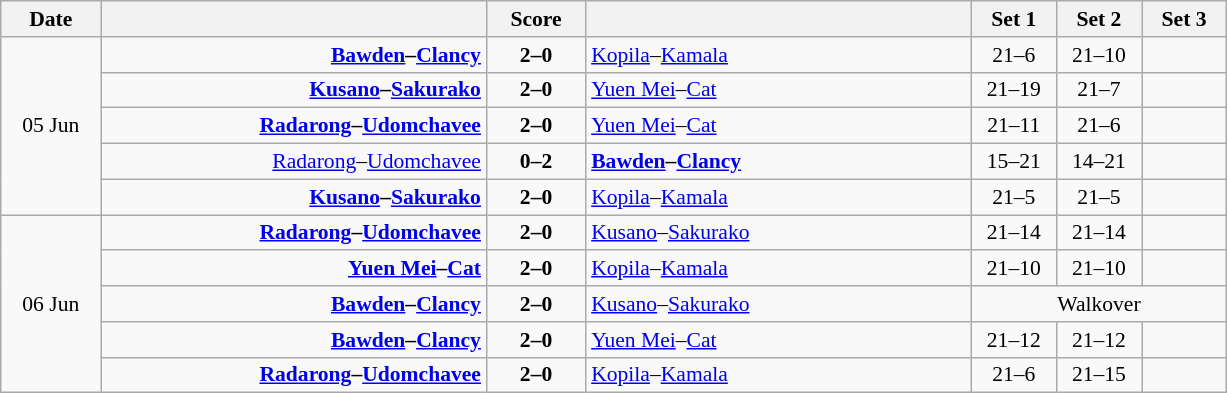<table class="wikitable" style="text-align: center; font-size:90% ">
<tr>
<th width="60">Date</th>
<th align="right" width="250"></th>
<th width="60">Score</th>
<th align="left" width="250"></th>
<th width="50">Set 1</th>
<th width="50">Set 2</th>
<th width="50">Set 3</th>
</tr>
<tr>
<td rowspan=5>05 Jun</td>
<td align=right><strong><a href='#'>Bawden</a>–<a href='#'>Clancy</a> </strong></td>
<td align=center><strong>2–0</strong></td>
<td align=left> <a href='#'>Kopila</a>–<a href='#'>Kamala</a></td>
<td>21–6</td>
<td>21–10</td>
<td></td>
</tr>
<tr>
<td align=right><strong><a href='#'>Kusano</a>–<a href='#'>Sakurako</a> </strong></td>
<td align=center><strong>2–0</strong></td>
<td align=left> <a href='#'>Yuen Mei</a>–<a href='#'>Cat</a></td>
<td>21–19</td>
<td>21–7</td>
<td></td>
</tr>
<tr>
<td align=right><strong><a href='#'>Radarong</a>–<a href='#'>Udomchavee</a> </strong></td>
<td align=center><strong>2–0</strong></td>
<td align=left> <a href='#'>Yuen Mei</a>–<a href='#'>Cat</a></td>
<td>21–11</td>
<td>21–6</td>
<td></td>
</tr>
<tr>
<td align=right><a href='#'>Radarong</a>–<a href='#'>Udomchavee</a> </td>
<td align=center><strong>0–2</strong></td>
<td align=left><strong> <a href='#'>Bawden</a>–<a href='#'>Clancy</a></strong></td>
<td>15–21</td>
<td>14–21</td>
<td></td>
</tr>
<tr>
<td align=right><strong><a href='#'>Kusano</a>–<a href='#'>Sakurako</a> </strong></td>
<td align=center><strong>2–0</strong></td>
<td align=left> <a href='#'>Kopila</a>–<a href='#'>Kamala</a></td>
<td>21–5</td>
<td>21–5</td>
<td></td>
</tr>
<tr>
<td rowspan=5>06 Jun</td>
<td align=right><strong><a href='#'>Radarong</a>–<a href='#'>Udomchavee</a> </strong></td>
<td align=center><strong>2–0</strong></td>
<td align=left> <a href='#'>Kusano</a>–<a href='#'>Sakurako</a></td>
<td>21–14</td>
<td>21–14</td>
<td></td>
</tr>
<tr>
<td align=right><strong><a href='#'>Yuen Mei</a>–<a href='#'>Cat</a> </strong></td>
<td align=center><strong>2–0</strong></td>
<td align=left> <a href='#'>Kopila</a>–<a href='#'>Kamala</a></td>
<td>21–10</td>
<td>21–10</td>
<td></td>
</tr>
<tr>
<td align=right><strong><a href='#'>Bawden</a>–<a href='#'>Clancy</a> </strong></td>
<td align=center><strong>2–0</strong></td>
<td align=left> <a href='#'>Kusano</a>–<a href='#'>Sakurako</a></td>
<td colspan=3>Walkover</td>
</tr>
<tr>
<td align=right><strong><a href='#'>Bawden</a>–<a href='#'>Clancy</a> </strong></td>
<td align=center><strong>2–0</strong></td>
<td align=left> <a href='#'>Yuen Mei</a>–<a href='#'>Cat</a></td>
<td>21–12</td>
<td>21–12</td>
<td></td>
</tr>
<tr>
<td align=right><strong><a href='#'>Radarong</a>–<a href='#'>Udomchavee</a> </strong></td>
<td align=center><strong>2–0</strong></td>
<td align=left> <a href='#'>Kopila</a>–<a href='#'>Kamala</a></td>
<td>21–6</td>
<td>21–15</td>
<td></td>
</tr>
</table>
